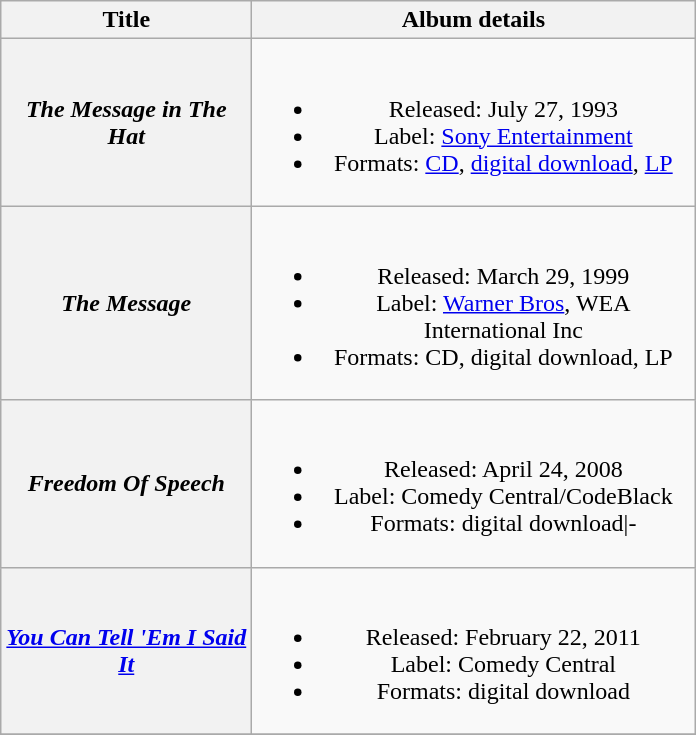<table class="wikitable plainrowheaders" style="text-align:center;">
<tr>
<th scope="col" style="width:10em;">Title</th>
<th scope="col" style="width:18em;">Album details</th>
</tr>
<tr>
<th scope="row"><em>The Message in The Hat</em></th>
<td><br><ul><li>Released: July 27, 1993</li><li>Label: <a href='#'>Sony Entertainment</a></li><li>Formats: <a href='#'>CD</a>, <a href='#'>digital download</a>, <a href='#'>LP</a></li></ul></td>
</tr>
<tr>
<th scope="row"><em>The Message</em></th>
<td><br><ul><li>Released: March 29, 1999</li><li>Label: <a href='#'>Warner Bros</a>, WEA International Inc</li><li>Formats: CD, digital download, LP</li></ul></td>
</tr>
<tr>
<th scope="row"><em>Freedom Of Speech</em></th>
<td><br><ul><li>Released: April 24, 2008</li><li>Label: Comedy Central/CodeBlack</li><li>Formats: digital download|-</li></ul></td>
</tr>
<tr>
<th scope="row"><em><a href='#'>You Can Tell 'Em I Said It</a></em></th>
<td><br><ul><li>Released:  February 22, 2011</li><li>Label: Comedy Central</li><li>Formats: digital download</li></ul></td>
</tr>
<tr>
</tr>
</table>
